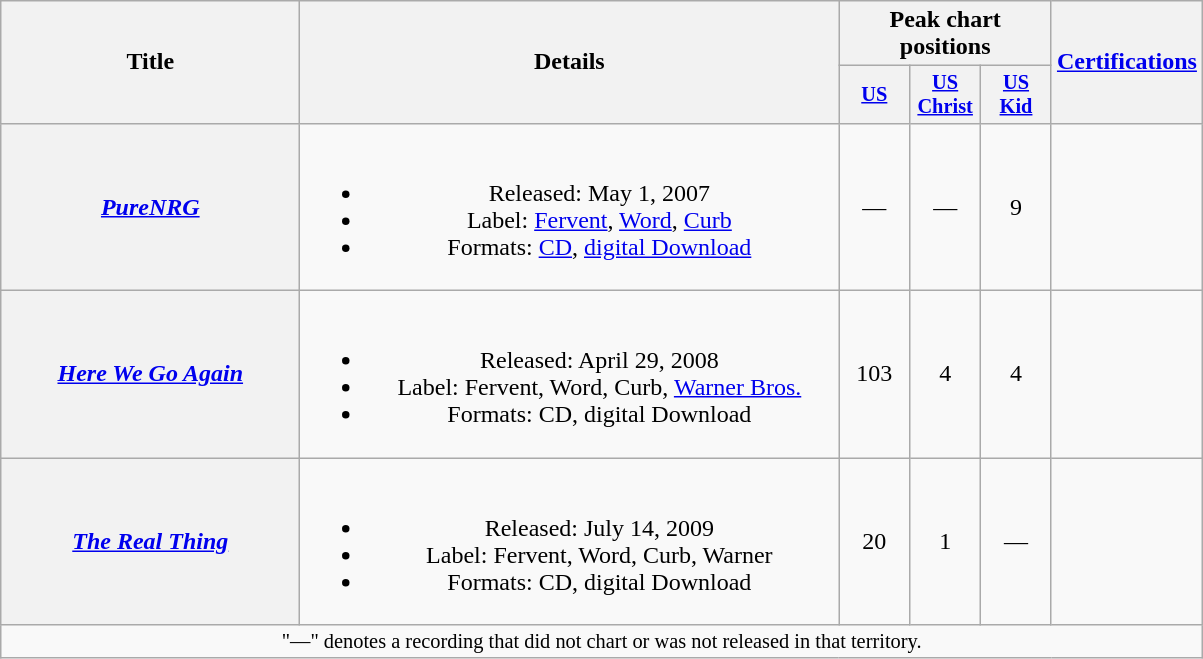<table class="wikitable plainrowheaders" style="text-align:center;">
<tr>
<th scope="col" rowspan="2" style="width:12em;">Title</th>
<th scope="col" rowspan="2" style="width:22em;">Details</th>
<th colspan="3" scope="col">Peak chart positions</th>
<th rowspan="2"><a href='#'>Certifications</a></th>
</tr>
<tr>
<th scope="col" style="width:3em;font-size:85%;"><a href='#'>US</a><br></th>
<th scope="col" style="width:3em;font-size:85%;"><a href='#'>US<br>Christ</a><br></th>
<th scope="col" style="width:3em;font-size:85%;"><a href='#'>US<br>Kid</a><br></th>
</tr>
<tr>
<th scope="row"><a href='#'><em>PureNRG</em></a></th>
<td><br><ul><li>Released:  May 1, 2007</li><li>Label: <a href='#'>Fervent</a>, <a href='#'>Word</a>, <a href='#'>Curb</a></li><li>Formats: <a href='#'>CD</a>, <a href='#'>digital Download</a></li></ul></td>
<td>—</td>
<td>—</td>
<td>9</td>
<td></td>
</tr>
<tr>
<th scope="row"><a href='#'><em>Here We Go Again</em></a></th>
<td><br><ul><li>Released: April 29, 2008</li><li>Label: Fervent, Word, Curb, <a href='#'>Warner Bros.</a></li><li>Formats: CD, digital Download</li></ul></td>
<td>103</td>
<td>4</td>
<td>4</td>
<td></td>
</tr>
<tr>
<th scope="row"><a href='#'><em>The Real Thing</em></a></th>
<td><br><ul><li>Released: July 14, 2009</li><li>Label: Fervent, Word, Curb, Warner</li><li>Formats: CD, digital Download</li></ul></td>
<td>20</td>
<td>1</td>
<td>—</td>
<td></td>
</tr>
<tr>
<td colspan="16" style="font-size:85%">"—" denotes a recording that did not chart or was not released in that territory.</td>
</tr>
</table>
